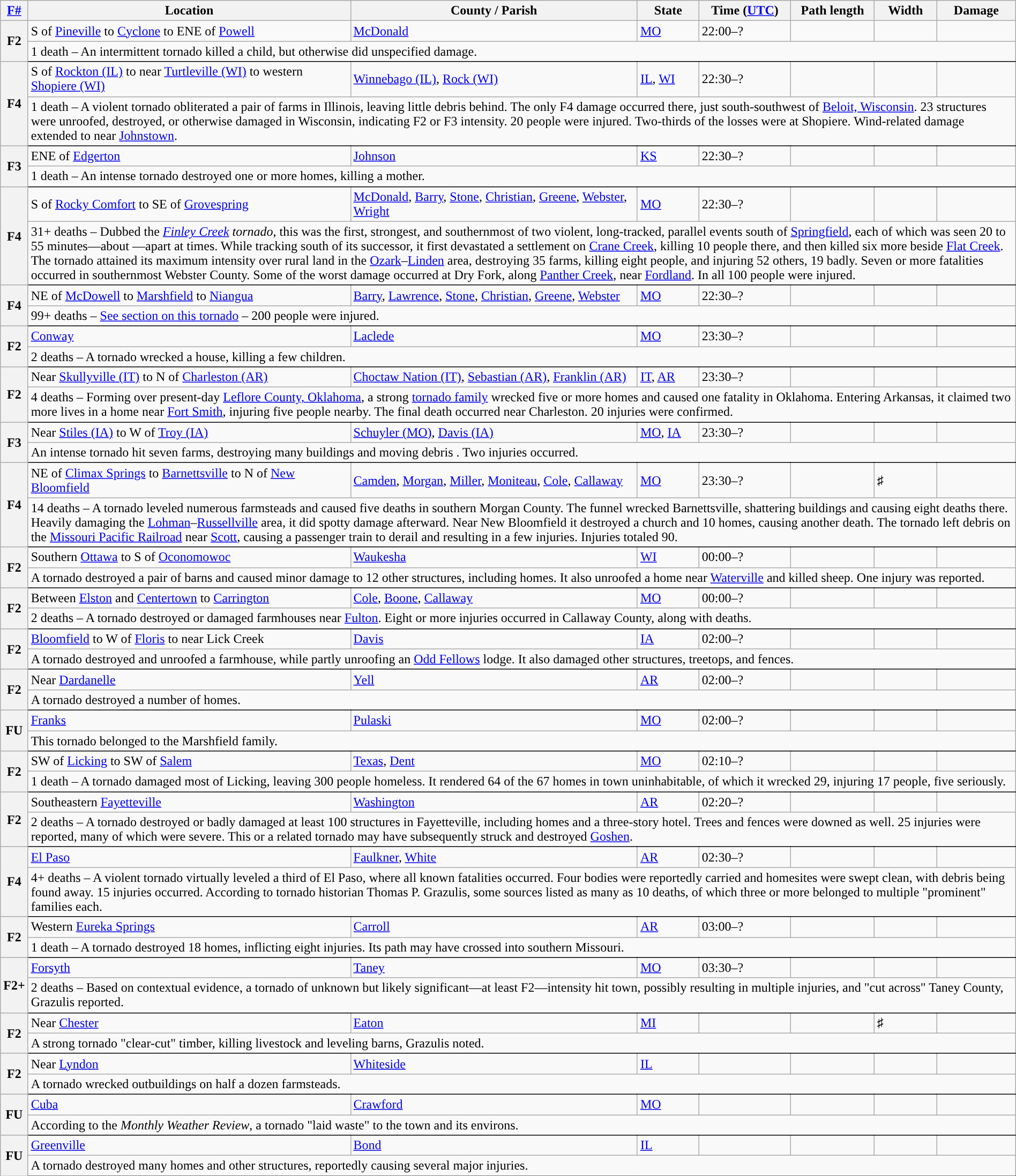<table class="wikitable sortable" style="width:100%;">
<tr>
<th scope="col"  style="width:2%; text-align:center;"><a href='#'>F#</a></th>
<th scope="col" text-align:center;" class="unsortable">Location</th>
<th scope="col" text-align:center;" class="unsortable">County / Parish</th>
<th scope="col" text-align:center;">State</th>
<th scope="col" text-align:center;">Time (<a href='#'>UTC</a>)</th>
<th scope="col" text-align:center;">Path length</th>
<th scope="col" text-align:center;">Width</th>
<th scope="col" text-align:center;">Damage</th>
</tr>
<tr>
<th scope="row" rowspan="2" style="background-color:#">F2</th>
<td>S of <a href='#'>Pineville</a> to <a href='#'>Cyclone</a> to ENE of <a href='#'>Powell</a></td>
<td><a href='#'>McDonald</a></td>
<td><a href='#'>MO</a></td>
<td>22:00–?</td>
<td></td>
<td></td>
<td></td>
</tr>
<tr class="expand-child">
<td colspan="9" style=" border-bottom: 1px solid black;">1 death – An intermittent tornado killed a child, but otherwise did unspecified damage.</td>
</tr>
<tr>
<th scope="row" rowspan="2" style="background-color:#">F4</th>
<td>S of <a href='#'>Rockton (IL)</a> to near <a href='#'>Turtleville (WI)</a> to western <a href='#'>Shopiere (WI)</a></td>
<td><a href='#'>Winnebago (IL)</a>, <a href='#'>Rock (WI)</a></td>
<td><a href='#'>IL</a>, <a href='#'>WI</a></td>
<td>22:30–?</td>
<td></td>
<td></td>
<td></td>
</tr>
<tr class="expand-child">
<td colspan="9" style=" border-bottom: 1px solid black;">1 death – A violent tornado obliterated a pair of farms in Illinois, leaving little debris behind. The only F4 damage occurred there, just south-southwest of <a href='#'>Beloit, Wisconsin</a>. 23 structures were unroofed, destroyed, or otherwise damaged in Wisconsin, indicating F2 or F3 intensity. 20 people were injured. Two-thirds of the losses were at Shopiere. Wind-related damage extended to near <a href='#'>Johnstown</a>.</td>
</tr>
<tr>
<th scope="row" rowspan="2" style="background-color:#">F3</th>
<td>ENE of <a href='#'>Edgerton</a></td>
<td><a href='#'>Johnson</a></td>
<td><a href='#'>KS</a></td>
<td>22:30–?</td>
<td></td>
<td></td>
<td></td>
</tr>
<tr class="expand-child">
<td colspan="9" style=" border-bottom: 1px solid black;">1 death – An intense tornado destroyed one or more homes, killing a mother.</td>
</tr>
<tr>
<th scope="row" rowspan="2" style="background-color:#">F4</th>
<td>S of <a href='#'>Rocky Comfort</a> to SE of <a href='#'>Grovespring</a></td>
<td><a href='#'>McDonald</a>, <a href='#'>Barry</a>, <a href='#'>Stone</a>, <a href='#'>Christian</a>, <a href='#'>Greene</a>, <a href='#'>Webster</a>, <a href='#'>Wright</a></td>
<td><a href='#'>MO</a></td>
<td>22:30–?</td>
<td></td>
<td></td>
<td></td>
</tr>
<tr class="expand-child">
<td colspan="9" style=" border-bottom: 1px solid black;">31+ deaths – Dubbed the <em><a href='#'>Finley Creek</a> tornado</em>, this was the first, strongest, and southernmost of two violent, long-tracked, parallel events south of <a href='#'>Springfield</a>, each of which was seen 20 to 55 minutes—about —apart at times. While tracking  south of its successor, it first devastated a settlement on <a href='#'>Crane Creek</a>, killing 10 people there, and then killed six more beside <a href='#'>Flat Creek</a>. The tornado attained its maximum intensity over rural land in the <a href='#'>Ozark</a>–<a href='#'>Linden</a> area, destroying 35 farms, killing eight people, and injuring 52 others, 19 badly. Seven or more fatalities occurred in southernmost Webster County. Some of the worst damage occurred at Dry Fork, along <a href='#'>Panther Creek</a>, near <a href='#'>Fordland</a>. In all 100 people were injured.</td>
</tr>
<tr>
<th scope="row" rowspan="2" style="background-color:#">F4</th>
<td>NE of <a href='#'>McDowell</a> to <a href='#'>Marshfield</a> to <a href='#'>Niangua</a></td>
<td><a href='#'>Barry</a>, <a href='#'>Lawrence</a>, <a href='#'>Stone</a>, <a href='#'>Christian</a>, <a href='#'>Greene</a>, <a href='#'>Webster</a></td>
<td><a href='#'>MO</a></td>
<td>22:30–?</td>
<td></td>
<td></td>
<td></td>
</tr>
<tr class="expand-child">
<td colspan="9" style=" border-bottom: 1px solid black;">99+ deaths – <a href='#'>See section on this tornado</a> – 200 people were injured.</td>
</tr>
<tr>
<th scope="row" rowspan="2" style="background-color:#">F2</th>
<td><a href='#'>Conway</a></td>
<td><a href='#'>Laclede</a></td>
<td><a href='#'>MO</a></td>
<td>23:30–?</td>
<td></td>
<td></td>
<td></td>
</tr>
<tr class="expand-child">
<td colspan="9" style=" border-bottom: 1px solid black;">2 deaths – A tornado wrecked a house, killing a few children.</td>
</tr>
<tr>
<th scope="row" rowspan="2" style="background-color:#">F2</th>
<td>Near <a href='#'>Skullyville (IT)</a> to N of <a href='#'>Charleston (AR)</a></td>
<td><a href='#'>Choctaw Nation (IT)</a>, <a href='#'>Sebastian (AR)</a>, <a href='#'>Franklin (AR)</a></td>
<td><a href='#'>IT</a>, <a href='#'>AR</a></td>
<td>23:30–?</td>
<td></td>
<td></td>
<td></td>
</tr>
<tr class="expand-child">
<td colspan="9" style=" border-bottom: 1px solid black;">4 deaths – Forming over present-day <a href='#'>Leflore County, Oklahoma</a>, a strong <a href='#'>tornado family</a> wrecked five or more homes and caused one fatality in Oklahoma. Entering Arkansas, it claimed two more lives in a home near <a href='#'>Fort Smith</a>, injuring five people nearby. The final death occurred near Charleston. 20 injuries were confirmed.</td>
</tr>
<tr>
<th scope="row" rowspan="2" style="background-color:#">F3</th>
<td>Near <a href='#'>Stiles (IA)</a> to W of <a href='#'>Troy (IA)</a></td>
<td><a href='#'>Schuyler (MO)</a>, <a href='#'>Davis (IA)</a></td>
<td><a href='#'>MO</a>, <a href='#'>IA</a></td>
<td>23:30–?</td>
<td></td>
<td></td>
<td></td>
</tr>
<tr class="expand-child">
<td colspan="9" style=" border-bottom: 1px solid black;">An intense tornado hit seven farms, destroying many buildings and moving debris . Two injuries occurred.</td>
</tr>
<tr>
<th scope="row" rowspan="2" style="background-color:#">F4</th>
<td>NE of <a href='#'>Climax Springs</a> to <a href='#'>Barnettsville</a> to N of <a href='#'>New Bloomfield</a></td>
<td><a href='#'>Camden</a>, <a href='#'>Morgan</a>, <a href='#'>Miller</a>, <a href='#'>Moniteau</a>, <a href='#'>Cole</a>, <a href='#'>Callaway</a></td>
<td><a href='#'>MO</a></td>
<td>23:30–?</td>
<td></td>
<td>♯</td>
<td></td>
</tr>
<tr class="expand-child">
<td colspan="9" style=" border-bottom: 1px solid black;">14 deaths – A tornado leveled numerous farmsteads and caused five deaths in southern Morgan County. The  funnel wrecked Barnettsville, shattering buildings and causing eight deaths there. Heavily damaging the <a href='#'>Lohman</a>–<a href='#'>Russellville</a> area, it did spotty damage afterward. Near New Bloomfield it destroyed a church and 10 homes, causing another death. The tornado left debris on the <a href='#'>Missouri Pacific Railroad</a> near <a href='#'>Scott</a>, causing a passenger train to derail and resulting in a few injuries. Injuries totaled 90.</td>
</tr>
<tr>
<th scope="row" rowspan="2" style="background-color:#">F2</th>
<td>Southern <a href='#'>Ottawa</a> to S of <a href='#'>Oconomowoc</a></td>
<td><a href='#'>Waukesha</a></td>
<td><a href='#'>WI</a></td>
<td>00:00–?</td>
<td></td>
<td></td>
<td></td>
</tr>
<tr class="expand-child">
<td colspan="9" style=" border-bottom: 1px solid black;">A tornado destroyed a pair of barns and caused minor damage to 12 other structures, including homes. It also unroofed a home near <a href='#'>Waterville</a> and killed sheep. One injury was reported.</td>
</tr>
<tr>
<th scope="row" rowspan="2" style="background-color:#">F2</th>
<td>Between <a href='#'>Elston</a> and <a href='#'>Centertown</a> to <a href='#'>Carrington</a></td>
<td><a href='#'>Cole</a>, <a href='#'>Boone</a>, <a href='#'>Callaway</a></td>
<td><a href='#'>MO</a></td>
<td>00:00–?</td>
<td></td>
<td></td>
<td></td>
</tr>
<tr class="expand-child">
<td colspan="9" style=" border-bottom: 1px solid black;">2 deaths – A tornado destroyed or damaged farmhouses near <a href='#'>Fulton</a>. Eight or more injuries occurred in Callaway County, along with deaths.</td>
</tr>
<tr>
<th scope="row" rowspan="2" style="background-color:#">F2</th>
<td><a href='#'>Bloomfield</a> to W of <a href='#'>Floris</a> to near Lick Creek</td>
<td><a href='#'>Davis</a></td>
<td><a href='#'>IA</a></td>
<td>02:00–?</td>
<td></td>
<td></td>
<td></td>
</tr>
<tr class="expand-child">
<td colspan="9" style=" border-bottom: 1px solid black;">A tornado destroyed and unroofed a farmhouse, while partly unroofing an <a href='#'>Odd Fellows</a> lodge. It also damaged other structures, treetops, and fences.</td>
</tr>
<tr>
<th scope="row" rowspan="2" style="background-color:#">F2</th>
<td>Near <a href='#'>Dardanelle</a></td>
<td><a href='#'>Yell</a></td>
<td><a href='#'>AR</a></td>
<td>02:00–?</td>
<td></td>
<td></td>
<td></td>
</tr>
<tr class="expand-child">
<td colspan="9" style=" border-bottom: 1px solid black;">A tornado destroyed a number of homes.</td>
</tr>
<tr>
<th scope="row" rowspan="2" style="background-color:#">FU</th>
<td><a href='#'>Franks</a></td>
<td><a href='#'>Pulaski</a></td>
<td><a href='#'>MO</a></td>
<td>02:00–?</td>
<td></td>
<td></td>
<td></td>
</tr>
<tr class="expand-child">
<td colspan="9" style=" border-bottom: 1px solid black;">This tornado belonged to the Marshfield family.</td>
</tr>
<tr>
<th scope="row" rowspan="2" style="background-color:#">F2</th>
<td>SW of <a href='#'>Licking</a> to SW of <a href='#'>Salem</a></td>
<td><a href='#'>Texas</a>, <a href='#'>Dent</a></td>
<td><a href='#'>MO</a></td>
<td>02:10–?</td>
<td></td>
<td></td>
<td></td>
</tr>
<tr class="expand-child">
<td colspan="9" style=" border-bottom: 1px solid black;">1 death – A tornado damaged most of Licking, leaving 300 people homeless. It rendered 64 of the 67 homes in town uninhabitable, of which it wrecked 29, injuring 17 people, five seriously.</td>
</tr>
<tr>
<th scope="row" rowspan="2" style="background-color:#">F2</th>
<td>Southeastern <a href='#'>Fayetteville</a></td>
<td><a href='#'>Washington</a></td>
<td><a href='#'>AR</a></td>
<td>02:20–?</td>
<td></td>
<td></td>
<td></td>
</tr>
<tr class="expand-child">
<td colspan="9" style=" border-bottom: 1px solid black;">2 deaths – A tornado destroyed or badly damaged at least 100 structures in Fayetteville, including homes and a three-story hotel. Trees and fences were downed as well. 25 injuries were reported, many of which were severe. This or a related tornado may have subsequently struck and destroyed <a href='#'>Goshen</a>.</td>
</tr>
<tr>
<th scope="row" rowspan="2" style="background-color:#">F4</th>
<td><a href='#'>El Paso</a></td>
<td><a href='#'>Faulkner</a>, <a href='#'>White</a></td>
<td><a href='#'>AR</a></td>
<td>02:30–?</td>
<td></td>
<td></td>
<td></td>
</tr>
<tr class="expand-child">
<td colspan="9" style=" border-bottom: 1px solid black;">4+ deaths – A violent tornado virtually leveled a third of El Paso, where all known fatalities occurred. Four bodies were reportedly carried  and homesites were swept clean, with debris being found  away. 15 injuries occurred. According to tornado historian Thomas P. Grazulis, some sources listed as many as 10 deaths, of which three or more belonged to multiple "prominent" families each.</td>
</tr>
<tr>
<th scope="row" rowspan="2" style="background-color:#">F2</th>
<td>Western <a href='#'>Eureka Springs</a></td>
<td><a href='#'>Carroll</a></td>
<td><a href='#'>AR</a></td>
<td>03:00–?</td>
<td></td>
<td></td>
<td></td>
</tr>
<tr class="expand-child">
<td colspan="9" style=" border-bottom: 1px solid black;">1 death – A tornado destroyed 18 homes, inflicting eight injuries. Its path may have crossed into southern Missouri.</td>
</tr>
<tr>
<th scope="row" rowspan="2" style="background-color:#">F2+</th>
<td><a href='#'>Forsyth</a></td>
<td><a href='#'>Taney</a></td>
<td><a href='#'>MO</a></td>
<td>03:30–?</td>
<td></td>
<td></td>
<td></td>
</tr>
<tr class="expand-child">
<td colspan="9" style=" border-bottom: 1px solid black;">2 deaths – Based on contextual evidence, a tornado of unknown but likely significant—at least F2—intensity hit town, possibly resulting in multiple injuries, and "cut across" Taney County, Grazulis reported.</td>
</tr>
<tr>
<th scope="row" rowspan="2" style="background-color:#">F2</th>
<td>Near <a href='#'>Chester</a></td>
<td><a href='#'>Eaton</a></td>
<td><a href='#'>MI</a></td>
<td></td>
<td></td>
<td>♯</td>
<td></td>
</tr>
<tr class="expand-child">
<td colspan="9" style=" border-bottom: 1px solid black;">A strong tornado "clear-cut" timber, killing livestock and leveling barns, Grazulis noted.</td>
</tr>
<tr>
<th scope="row" rowspan="2" style="background-color:#">F2</th>
<td>Near <a href='#'>Lyndon</a></td>
<td><a href='#'>Whiteside</a></td>
<td><a href='#'>IL</a></td>
<td></td>
<td></td>
<td></td>
<td></td>
</tr>
<tr class="expand-child">
<td colspan="9" style=" border-bottom: 1px solid black;">A tornado wrecked outbuildings on half a dozen farmsteads.</td>
</tr>
<tr>
<th scope="row" rowspan="2" style="background-color:#">FU</th>
<td><a href='#'>Cuba</a></td>
<td><a href='#'>Crawford</a></td>
<td><a href='#'>MO</a></td>
<td></td>
<td></td>
<td></td>
<td></td>
</tr>
<tr class="expand-child">
<td colspan="9" style=" border-bottom: 1px solid black;">According to the <em>Monthly Weather Review</em>, a tornado "laid waste" to the town and its environs.</td>
</tr>
<tr>
<th scope="row" rowspan="2" style="background-color:#">FU</th>
<td><a href='#'>Greenville</a></td>
<td><a href='#'>Bond</a></td>
<td><a href='#'>IL</a></td>
<td></td>
<td></td>
<td></td>
<td></td>
</tr>
<tr class="expand-child">
<td colspan="9" style=" border-bottom: 1px solid black;">A tornado destroyed many homes and other structures, reportedly causing several major injuries.</td>
</tr>
</table>
